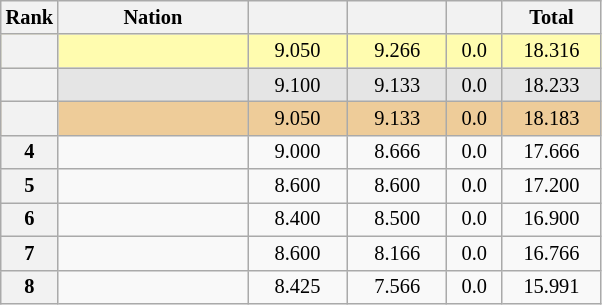<table class="wikitable sortable" style="text-align:center; font-size:85%">
<tr>
<th scope="col" style="width:25px;">Rank</th>
<th ! scope="col" style="width:120px;">Nation</th>
<th ! scope="col" style="width:60px;"></th>
<th ! scope="col" style="width:60px;"></th>
<th ! scope="col" style="width:30px;"></th>
<th ! scope="col" style="width:60px;">Total</th>
</tr>
<tr bgcolor=fffcaf>
<th scope=row></th>
<td align=left></td>
<td>9.050</td>
<td>9.266</td>
<td>0.0</td>
<td>18.316</td>
</tr>
<tr bgcolor=e5e5e5>
<th scope=row></th>
<td align=left></td>
<td>9.100</td>
<td>9.133</td>
<td>0.0</td>
<td>18.233</td>
</tr>
<tr bgcolor=eecc99>
<th scope=row></th>
<td align=left></td>
<td>9.050</td>
<td>9.133</td>
<td>0.0</td>
<td>18.183</td>
</tr>
<tr>
<th scope=row>4</th>
<td align=left></td>
<td>9.000</td>
<td>8.666</td>
<td>0.0</td>
<td>17.666</td>
</tr>
<tr>
<th scope=row>5</th>
<td align=left></td>
<td>8.600</td>
<td>8.600</td>
<td>0.0</td>
<td>17.200</td>
</tr>
<tr>
<th scope=row>6</th>
<td align=left></td>
<td>8.400</td>
<td>8.500</td>
<td>0.0</td>
<td>16.900</td>
</tr>
<tr>
<th scope=row>7</th>
<td align=left></td>
<td>8.600</td>
<td>8.166</td>
<td>0.0</td>
<td>16.766</td>
</tr>
<tr>
<th scope=row>8</th>
<td align=left></td>
<td>8.425</td>
<td>7.566</td>
<td>0.0</td>
<td>15.991</td>
</tr>
</table>
